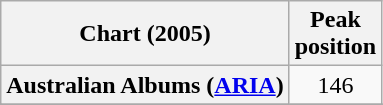<table class="wikitable sortable plainrowheaders" style="text-align:center">
<tr>
<th scope="col">Chart (2005)</th>
<th scope="col">Peak<br> position</th>
</tr>
<tr>
<th scope="row">Australian Albums (<a href='#'>ARIA</a>)</th>
<td align="center">146</td>
</tr>
<tr>
</tr>
<tr>
</tr>
<tr>
</tr>
</table>
